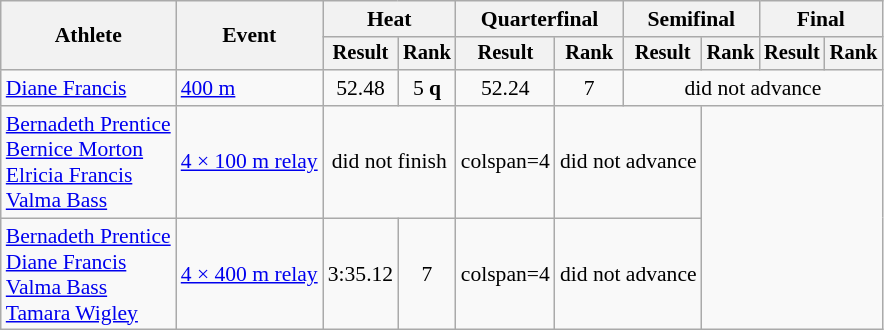<table class="wikitable" style="font-size:90%">
<tr>
<th rowspan="2">Athlete</th>
<th rowspan="2">Event</th>
<th colspan="2">Heat</th>
<th colspan="2">Quarterfinal</th>
<th colspan="2">Semifinal</th>
<th colspan="2">Final</th>
</tr>
<tr style="font-size:95%">
<th>Result</th>
<th>Rank</th>
<th>Result</th>
<th>Rank</th>
<th>Result</th>
<th>Rank</th>
<th>Result</th>
<th>Rank</th>
</tr>
<tr align=center>
<td align=left><a href='#'>Diane Francis</a></td>
<td align=left><a href='#'>400 m</a></td>
<td>52.48</td>
<td>5 <strong>q</strong></td>
<td>52.24</td>
<td>7</td>
<td colspan=4>did not advance</td>
</tr>
<tr align=center>
<td align=left><a href='#'>Bernadeth Prentice</a><br><a href='#'>Bernice Morton</a><br><a href='#'>Elricia Francis</a><br><a href='#'>Valma Bass</a></td>
<td align=left><a href='#'>4 × 100 m relay</a></td>
<td colspan=2>did not finish</td>
<td>colspan=4 </td>
<td colspan=2>did not advance</td>
</tr>
<tr align=center>
<td align=left><a href='#'>Bernadeth Prentice</a><br><a href='#'>Diane Francis</a><br><a href='#'>Valma Bass</a><br><a href='#'>Tamara Wigley</a></td>
<td align=left><a href='#'>4 × 400 m relay</a></td>
<td>3:35.12</td>
<td>7</td>
<td>colspan=4 </td>
<td colspan=2>did not advance</td>
</tr>
</table>
